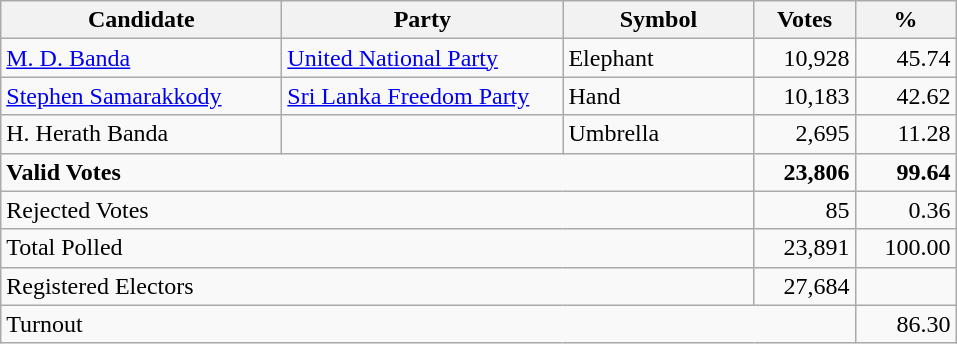<table class="wikitable" border="1" style="text-align:right;">
<tr>
<th align=left width="180">Candidate</th>
<th align=left width="180">Party</th>
<th align=left width="120">Symbol</th>
<th align=left width="60">Votes</th>
<th align=left width="60">%</th>
</tr>
<tr>
<td align=left><a href='#'>M. D. Banda</a></td>
<td align=left><a href='#'>United National Party</a></td>
<td align=left>Elephant</td>
<td>10,928</td>
<td>45.74</td>
</tr>
<tr>
<td align=left><a href='#'>Stephen Samarakkody</a></td>
<td align=left><a href='#'>Sri Lanka Freedom Party</a></td>
<td align=left>Hand</td>
<td>10,183</td>
<td>42.62</td>
</tr>
<tr>
<td align=left>H. Herath Banda</td>
<td align=left></td>
<td align=left>Umbrella</td>
<td>2,695</td>
<td>11.28</td>
</tr>
<tr>
<td align=left colspan=3><strong>Valid Votes</strong></td>
<td><strong>23,806</strong></td>
<td><strong>99.64</strong></td>
</tr>
<tr>
<td align=left colspan=3>Rejected Votes</td>
<td>85</td>
<td>0.36</td>
</tr>
<tr>
<td align=left colspan=3>Total Polled</td>
<td>23,891</td>
<td>100.00</td>
</tr>
<tr>
<td align=left colspan=3>Registered Electors</td>
<td>27,684</td>
<td></td>
</tr>
<tr>
<td align=left colspan=4>Turnout</td>
<td>86.30</td>
</tr>
</table>
